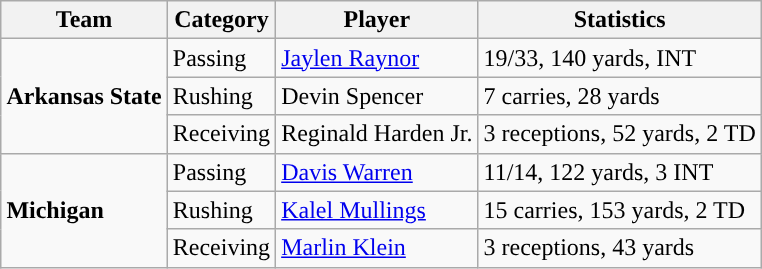<table class="wikitable" style="float: right;">
<tr>
<th>Team</th>
<th>Category</th>
<th>Player</th>
<th>Statistics</th>
</tr>
<tr>
<td rowspan=3><strong>Arkansas State</strong></td>
<td>Passing</td>
<td><a href='#'>Jaylen Raynor</a></td>
<td>19/33, 140 yards, INT</td>
</tr>
<tr>
<td>Rushing</td>
<td>Devin Spencer</td>
<td>7 carries, 28 yards</td>
</tr>
<tr>
<td>Receiving</td>
<td>Reginald Harden Jr.</td>
<td>3 receptions, 52 yards, 2 TD</td>
</tr>
<tr>
<td rowspan=3><strong>Michigan</strong></td>
<td>Passing</td>
<td><a href='#'>Davis Warren</a></td>
<td>11/14, 122 yards, 3 INT</td>
</tr>
<tr>
<td>Rushing</td>
<td><a href='#'>Kalel Mullings</a></td>
<td>15 carries, 153 yards, 2 TD</td>
</tr>
<tr>
<td>Receiving</td>
<td><a href='#'>Marlin Klein</a></td>
<td>3 receptions, 43 yards</td>
</tr>
</table>
